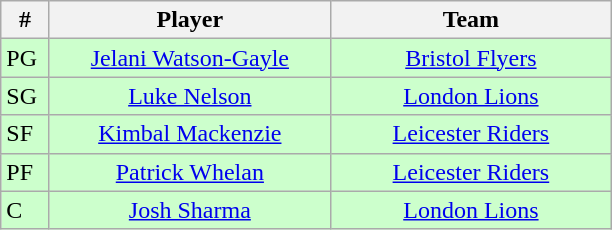<table class="wikitable" style="text-align:center">
<tr>
<th width=25>#</th>
<th width=180>Player</th>
<th width=180>Team</th>
</tr>
<tr style="background:#cfc;">
<td align=left>PG</td>
<td><a href='#'>Jelani Watson-Gayle</a></td>
<td><a href='#'>Bristol Flyers</a></td>
</tr>
<tr style="background:#cfc;">
<td align=left>SG</td>
<td><a href='#'>Luke Nelson</a></td>
<td><a href='#'>London Lions</a></td>
</tr>
<tr style="background:#cfc;">
<td align=left>SF</td>
<td><a href='#'>Kimbal Mackenzie</a></td>
<td><a href='#'>Leicester Riders</a></td>
</tr>
<tr style="background:#cfc;">
<td align=left>PF</td>
<td><a href='#'>Patrick Whelan</a></td>
<td><a href='#'>Leicester Riders</a></td>
</tr>
<tr style="background:#cfc;">
<td align=left>C</td>
<td><a href='#'>Josh Sharma</a></td>
<td><a href='#'>London Lions</a></td>
</tr>
</table>
